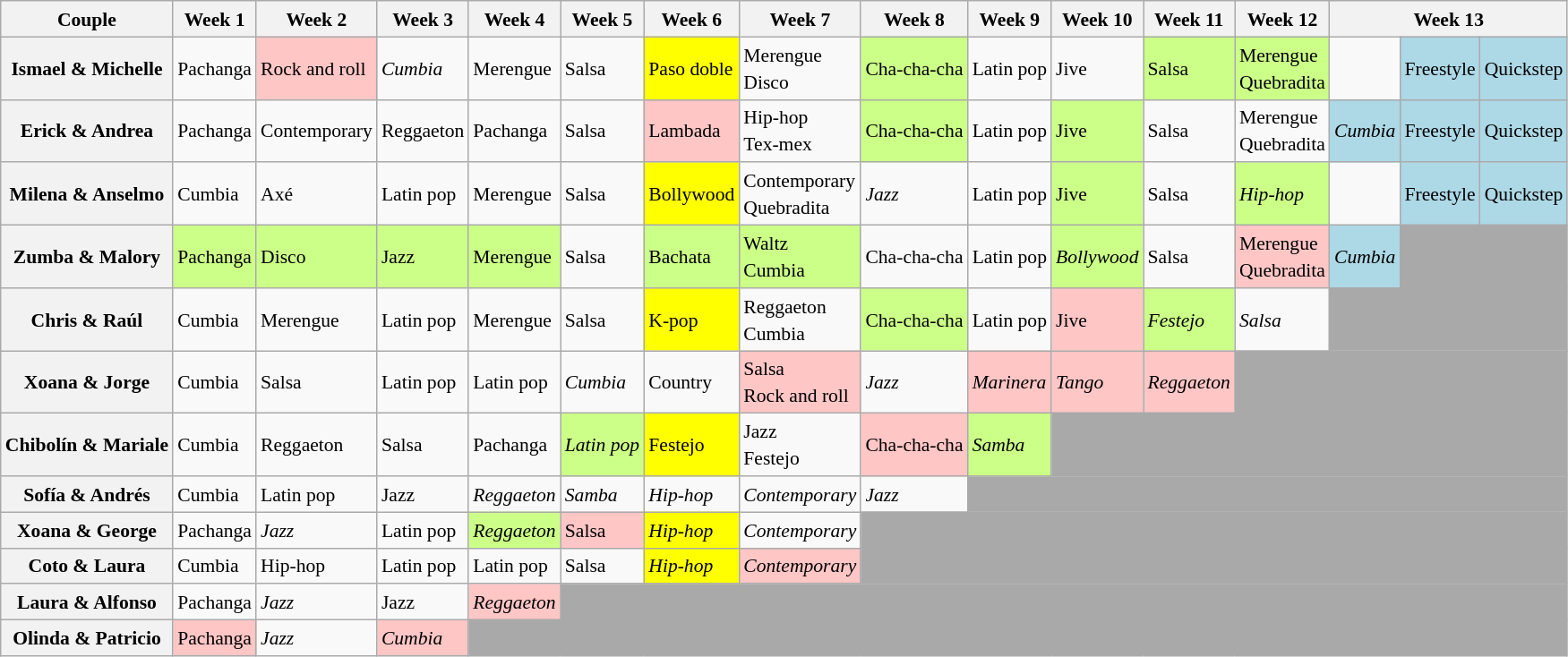<table class="wikitable" style="text-align:left; font-size:90%; line-height:20px;">
<tr>
<th>Couple</th>
<th>Week 1</th>
<th>Week 2</th>
<th>Week 3</th>
<th>Week 4</th>
<th>Week 5</th>
<th>Week 6</th>
<th>Week 7</th>
<th>Week 8</th>
<th>Week 9</th>
<th>Week 10</th>
<th>Week 11</th>
<th>Week 12</th>
<th colspan=3>Week 13</th>
</tr>
<tr>
<th>Ismael & Michelle</th>
<td>Pachanga</td>
<td style="background:#ffc6c6;">Rock and roll</td>
<td><em>Cumbia</em></td>
<td>Merengue</td>
<td>Salsa</td>
<td style="background:yellow;">Paso doble</td>
<td>Merengue<br>Disco</td>
<td style="background:#ccff88;" nowrap>Cha-cha-cha</td>
<td>Latin pop</td>
<td>Jive</td>
<td style="background:#ccff88;">Salsa</td>
<td style="background:#ccff88;">Merengue<br>Quebradita</td>
<td></td>
<td style="background:lightblue;">Freestyle</td>
<td style="background:lightblue;">Quickstep</td>
</tr>
<tr>
<th>Erick & Andrea</th>
<td>Pachanga</td>
<td>Contemporary</td>
<td>Reggaeton</td>
<td>Pachanga</td>
<td>Salsa</td>
<td style="background:#ffc6c6;">Lambada</td>
<td>Hip-hop<br>Tex-mex</td>
<td style="background:#ccff88;">Cha-cha-cha</td>
<td>Latin pop</td>
<td style="background:#ccff88;">Jive</td>
<td>Salsa</td>
<td>Merengue<br>Quebradita</td>
<td style="background:lightblue;"><em>Cumbia</em></td>
<td style="background:lightblue;">Freestyle</td>
<td style="background:lightblue;">Quickstep</td>
</tr>
<tr>
<th>Milena & Anselmo</th>
<td>Cumbia</td>
<td>Axé</td>
<td>Latin pop</td>
<td>Merengue</td>
<td>Salsa</td>
<td style="background:yellow;">Bollywood</td>
<td>Contemporary<br>Quebradita</td>
<td><em>Jazz</em></td>
<td>Latin pop</td>
<td style="background:#ccff88;">Jive</td>
<td>Salsa</td>
<td style="background:#ccff88;"><em>Hip-hop</em></td>
<td></td>
<td style="background:lightblue;">Freestyle</td>
<td style="background:lightblue;">Quickstep</td>
</tr>
<tr>
<th>Zumba & Malory</th>
<td style="background:#ccff88;">Pachanga</td>
<td style="background:#ccff88;">Disco</td>
<td style="background:#ccff88;">Jazz</td>
<td style="background:#ccff88;">Merengue</td>
<td>Salsa</td>
<td style="background:#ccff88;">Bachata</td>
<td style="background:#ccff88;">Waltz<br>Cumbia</td>
<td>Cha-cha-cha</td>
<td>Latin pop</td>
<td style="background:#ccff88;"><em>Bollywood</em></td>
<td>Salsa</td>
<td style="background:#ffc6c6;">Merengue<br>Quebradita</td>
<td style="background:lightblue;"><em>Cumbia</em></td>
<td style="background:darkgrey;" colspan="2"></td>
</tr>
<tr>
<th>Chris & Raúl</th>
<td>Cumbia</td>
<td>Merengue</td>
<td>Latin pop</td>
<td>Merengue</td>
<td>Salsa</td>
<td style="background:yellow;">K-pop</td>
<td>Reggaeton<br>Cumbia</td>
<td style="background:#ccff88;">Cha-cha-cha</td>
<td>Latin pop</td>
<td style="background:#ffc6c6;">Jive</td>
<td style="background:#ccff88;"><em>Festejo</em></td>
<td><em>Salsa</em></td>
<td style="background:darkgrey;" colspan="3"></td>
</tr>
<tr>
<th>Xoana & Jorge</th>
<td>Cumbia</td>
<td>Salsa</td>
<td>Latin pop</td>
<td>Latin pop</td>
<td><em>Cumbia</em></td>
<td>Country</td>
<td style="background:#ffc6c6;">Salsa<br>Rock and roll</td>
<td><em>Jazz</em></td>
<td style="background:#ffc6c6;"><em>Marinera</em></td>
<td style="background:#ffc6c6;"><em>Tango</em></td>
<td style="background:#ffc6c6;"><em>Reggaeton</em></td>
<td style="background:darkgrey;" colspan="4"></td>
</tr>
<tr>
<th>Chibolín & Mariale</th>
<td>Cumbia</td>
<td>Reggaeton</td>
<td>Salsa</td>
<td>Pachanga</td>
<td style="background:#ccff88;"><em>Latin pop</em></td>
<td style="background:yellow;">Festejo</td>
<td>Jazz<br>Festejo</td>
<td style="background:#ffc6c6;">Cha-cha-cha</td>
<td style="background:#ccff88;"><em>Samba</em></td>
<td style="background:darkgrey;" colspan="6"></td>
</tr>
<tr>
<th>Sofía & Andrés</th>
<td>Cumbia</td>
<td>Latin pop</td>
<td>Jazz</td>
<td><em>Reggaeton</em></td>
<td><em>Samba</em></td>
<td><em>Hip-hop</em></td>
<td><em>Contemporary</em></td>
<td><em>Jazz</em></td>
<td style="background:darkgrey;" colspan="7"></td>
</tr>
<tr>
<th>Xoana & George</th>
<td>Pachanga</td>
<td><em>Jazz</em></td>
<td>Latin pop</td>
<td style="background:#ccff88;"><em>Reggaeton</em></td>
<td style="background:#ffc6c6;">Salsa</td>
<td style="background:yellow;"><em>Hip-hop</em></td>
<td><em>Contemporary</em></td>
<td style="background:darkgrey;" colspan="8"></td>
</tr>
<tr>
<th>Coto & Laura</th>
<td>Cumbia</td>
<td>Hip-hop</td>
<td>Latin pop</td>
<td>Latin pop</td>
<td>Salsa</td>
<td style="background:yellow;"><em>Hip-hop</em></td>
<td style="background:#ffc6c6;"><em>Contemporary</em></td>
<td style="background:darkgrey;" colspan="8"></td>
</tr>
<tr>
<th>Laura & Alfonso</th>
<td>Pachanga</td>
<td><em>Jazz</em></td>
<td>Jazz</td>
<td style="background:#ffc6c6;"><em>Reggaeton</em></td>
<td style="background:darkgrey;" colspan="11"></td>
</tr>
<tr>
<th>Olinda & Patricio</th>
<td style="background:#ffc6c6;">Pachanga</td>
<td><em>Jazz</em></td>
<td style="background:#ffc6c6;"><em>Cumbia</em></td>
<td style="background:darkgrey;" colspan="12"></td>
</tr>
</table>
